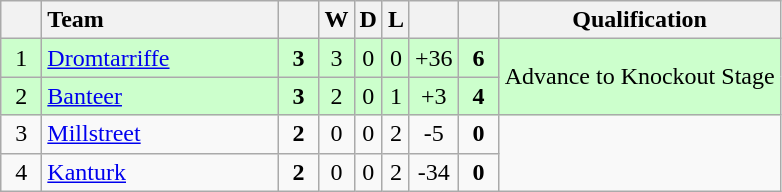<table class="wikitable" style="text-align:center">
<tr>
<th width="20"></th>
<th width="150" style="text-align:left;">Team</th>
<th width="20"></th>
<th>W</th>
<th>D</th>
<th>L</th>
<th width="20"></th>
<th width="20"></th>
<th>Qualification</th>
</tr>
<tr style="background:#ccffcc">
<td>1</td>
<td align="left"> <a href='#'>Dromtarriffe</a></td>
<td><strong>3</strong></td>
<td>3</td>
<td>0</td>
<td>0</td>
<td>+36</td>
<td><strong>6</strong></td>
<td rowspan="2">Advance to Knockout Stage</td>
</tr>
<tr style="background:#ccffcc">
<td>2</td>
<td align="left"> <a href='#'>Banteer</a></td>
<td><strong>3</strong></td>
<td>2</td>
<td>0</td>
<td>1</td>
<td>+3</td>
<td><strong>4</strong></td>
</tr>
<tr>
<td>3</td>
<td align="left"> <a href='#'>Millstreet</a></td>
<td><strong>2</strong></td>
<td>0</td>
<td>0</td>
<td>2</td>
<td>-5</td>
<td><strong>0</strong></td>
<td rowspan="2"></td>
</tr>
<tr>
<td>4</td>
<td align="left"> <a href='#'>Kanturk</a></td>
<td><strong>2</strong></td>
<td>0</td>
<td>0</td>
<td>2</td>
<td>-34</td>
<td><strong>0</strong></td>
</tr>
</table>
